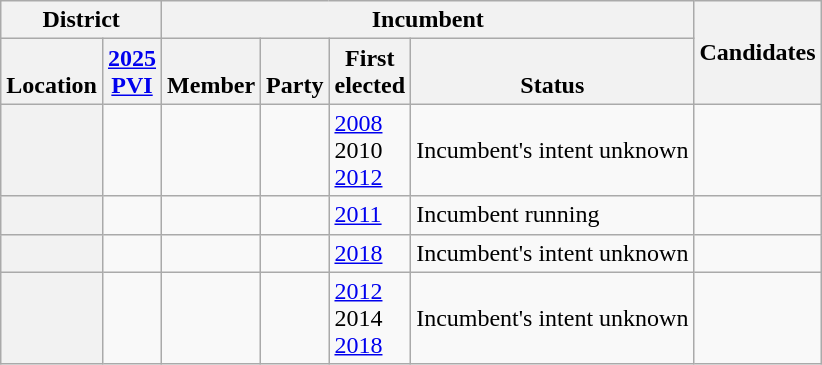<table class="wikitable sortable">
<tr>
<th colspan=2>District</th>
<th colspan=4>Incumbent</th>
<th rowspan=2 class="unsortable">Candidates</th>
</tr>
<tr valign=bottom>
<th>Location</th>
<th><a href='#'>2025<br>PVI</a></th>
<th>Member</th>
<th>Party</th>
<th>First<br>elected</th>
<th>Status</th>
</tr>
<tr>
<th></th>
<td></td>
<td></td>
<td></td>
<td><a href='#'>2008</a><br>2010 <br><a href='#'>2012</a></td>
<td>Incumbent's intent unknown</td>
<td></td>
</tr>
<tr>
<th></th>
<td></td>
<td></td>
<td></td>
<td><a href='#'>2011 </a></td>
<td>Incumbent running</td>
<td></td>
</tr>
<tr>
<th></th>
<td></td>
<td></td>
<td></td>
<td><a href='#'>2018</a></td>
<td>Incumbent's intent unknown</td>
<td></td>
</tr>
<tr>
<th></th>
<td></td>
<td></td>
<td></td>
<td><a href='#'>2012</a><br>2014 <br><a href='#'>2018</a></td>
<td>Incumbent's intent unknown</td>
<td></td>
</tr>
</table>
